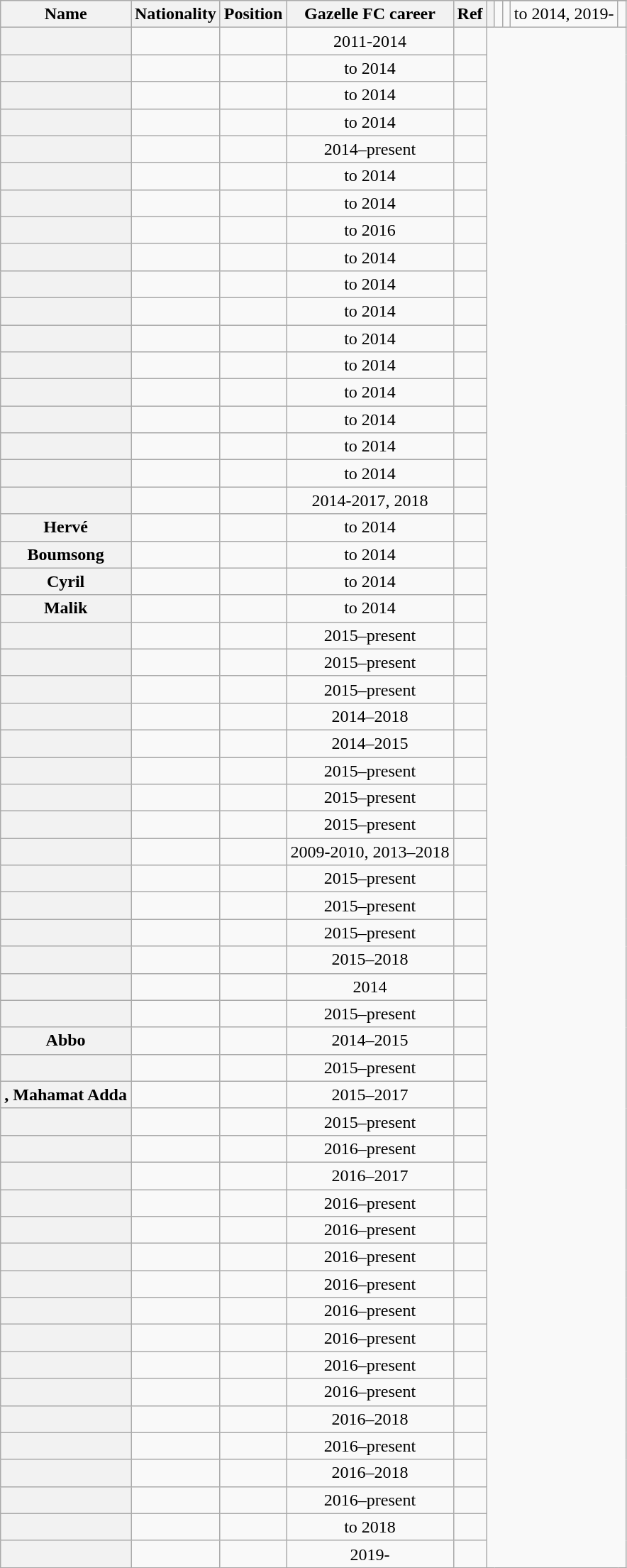<table class="wikitable plainrowheaders sortable" style="text-align:center">
<tr>
<th scope="col" rowspan="2">Name</th>
<th scope="col" rowspan="2">Nationality</th>
<th scope="col" rowspan="2">Position</th>
<th scope="col" rowspan="2">Gazelle FC career</th>
<th scope="col" rowspan="2" class="unsortable">Ref</th>
</tr>
<tr>
<th scope="row" align="left"></th>
<td></td>
<td></td>
<td>to 2014, 2019-</td>
<td></td>
</tr>
<tr>
<th scope="row" align="left"></th>
<td></td>
<td></td>
<td>2011-2014</td>
<td></td>
</tr>
<tr>
<th scope="row" align="left"></th>
<td></td>
<td></td>
<td>to 2014</td>
<td></td>
</tr>
<tr>
<th scope="row" align="left"></th>
<td></td>
<td></td>
<td>to 2014</td>
<td></td>
</tr>
<tr>
<th scope="row" align="left"></th>
<td></td>
<td></td>
<td>to 2014</td>
<td></td>
</tr>
<tr>
<th scope="row" align="left"></th>
<td></td>
<td></td>
<td>2014–present</td>
<td></td>
</tr>
<tr>
<th scope="row" align="left"></th>
<td></td>
<td></td>
<td>to 2014</td>
<td></td>
</tr>
<tr>
<th scope="row" align="left"></th>
<td></td>
<td></td>
<td>to 2014</td>
<td></td>
</tr>
<tr>
<th scope="row" align="left"></th>
<td></td>
<td></td>
<td>to 2016</td>
<td></td>
</tr>
<tr>
<th scope="row" align="left"></th>
<td></td>
<td></td>
<td>to 2014</td>
<td></td>
</tr>
<tr>
<th scope="row" align="left"></th>
<td></td>
<td></td>
<td>to 2014</td>
<td></td>
</tr>
<tr>
<th scope="row" align="left"></th>
<td></td>
<td></td>
<td>to 2014</td>
<td></td>
</tr>
<tr>
<th scope="row" align="left"></th>
<td></td>
<td></td>
<td>to 2014</td>
<td></td>
</tr>
<tr>
<th scope="row" align="left"></th>
<td></td>
<td></td>
<td>to 2014</td>
<td></td>
</tr>
<tr>
<th scope="row" align="left"></th>
<td></td>
<td></td>
<td>to 2014</td>
<td></td>
</tr>
<tr>
<th scope="row" align="left"></th>
<td></td>
<td></td>
<td>to 2014</td>
<td></td>
</tr>
<tr>
<th scope="row" align="left"></th>
<td></td>
<td></td>
<td>to 2014</td>
<td></td>
</tr>
<tr>
<th scope="row" align="left"></th>
<td></td>
<td></td>
<td>to 2014</td>
<td></td>
</tr>
<tr>
<th scope="row" align="left"></th>
<td></td>
<td></td>
<td>2014-2017, 2018</td>
<td></td>
</tr>
<tr>
<th scope="row" align="left">Hervé</th>
<td></td>
<td></td>
<td>to 2014</td>
<td></td>
</tr>
<tr>
<th scope="row" align="left">Boumsong</th>
<td></td>
<td></td>
<td>to 2014</td>
<td></td>
</tr>
<tr>
<th scope="row" align="left">Cyril</th>
<td></td>
<td></td>
<td>to 2014</td>
<td></td>
</tr>
<tr>
<th scope="row" align="left">Malik</th>
<td></td>
<td></td>
<td>to 2014</td>
<td></td>
</tr>
<tr>
<th scope="row" align="left"></th>
<td></td>
<td></td>
<td>2015–present</td>
<td></td>
</tr>
<tr>
<th scope="row" align="left"></th>
<td></td>
<td></td>
<td>2015–present</td>
<td></td>
</tr>
<tr>
<th scope="row" align="left"></th>
<td></td>
<td></td>
<td>2015–present</td>
<td></td>
</tr>
<tr>
<th scope="row" align="left"></th>
<td></td>
<td></td>
<td>2014–2018</td>
<td></td>
</tr>
<tr>
<th scope="row" align="left"></th>
<td></td>
<td></td>
<td>2014–2015</td>
<td></td>
</tr>
<tr>
<th scope="row" align="left"></th>
<td></td>
<td></td>
<td>2015–present</td>
<td></td>
</tr>
<tr>
<th scope="row" align="left"></th>
<td></td>
<td></td>
<td>2015–present</td>
<td></td>
</tr>
<tr>
<th scope="row" align="left"></th>
<td></td>
<td></td>
<td>2015–present</td>
<td></td>
</tr>
<tr>
<th scope="row" align="left"></th>
<td></td>
<td></td>
<td>2009-2010, 2013–2018</td>
<td></td>
</tr>
<tr>
<th scope="row" align="left"></th>
<td></td>
<td></td>
<td>2015–present</td>
<td></td>
</tr>
<tr>
<th scope="row" align="left"></th>
<td></td>
<td></td>
<td>2015–present</td>
<td></td>
</tr>
<tr>
<th scope="row" align="left"></th>
<td></td>
<td></td>
<td>2015–present</td>
<td></td>
</tr>
<tr>
<th scope="row" align="left"></th>
<td></td>
<td></td>
<td>2015–2018</td>
<td></td>
</tr>
<tr>
<th scope="row" align="left"></th>
<td></td>
<td></td>
<td>2014</td>
<td></td>
</tr>
<tr>
<th scope="row" align="left"></th>
<td></td>
<td></td>
<td>2015–present</td>
<td></td>
</tr>
<tr>
<th scope="row" align="left">Abbo</th>
<td></td>
<td></td>
<td>2014–2015</td>
<td></td>
</tr>
<tr>
<th scope="row" align="left"></th>
<td></td>
<td></td>
<td>2015–present</td>
<td></td>
</tr>
<tr>
<th scope="row" align="left">, Mahamat Adda</th>
<td></td>
<td></td>
<td>2015–2017</td>
<td></td>
</tr>
<tr>
<th scope="row" align="left"></th>
<td></td>
<td></td>
<td>2015–present</td>
<td></td>
</tr>
<tr>
<th scope="row" align="left"></th>
<td></td>
<td></td>
<td>2016–present</td>
<td></td>
</tr>
<tr>
<th scope="row" align="left"></th>
<td></td>
<td></td>
<td>2016–2017</td>
<td></td>
</tr>
<tr>
<th scope="row" align="left"></th>
<td></td>
<td></td>
<td>2016–present</td>
<td></td>
</tr>
<tr>
<th scope="row" align="left"></th>
<td></td>
<td></td>
<td>2016–present</td>
<td></td>
</tr>
<tr>
<th scope="row" align="left"></th>
<td></td>
<td></td>
<td>2016–present</td>
<td></td>
</tr>
<tr>
<th scope="row" align="left"></th>
<td></td>
<td></td>
<td>2016–present</td>
<td></td>
</tr>
<tr>
<th scope="row" align="left"></th>
<td></td>
<td></td>
<td>2016–present</td>
<td></td>
</tr>
<tr>
<th scope="row" align="left"></th>
<td></td>
<td></td>
<td>2016–present</td>
<td></td>
</tr>
<tr>
<th scope="row" align="left"></th>
<td></td>
<td></td>
<td>2016–present</td>
<td></td>
</tr>
<tr>
<th scope="row" align="left"></th>
<td></td>
<td></td>
<td>2016–present</td>
<td></td>
</tr>
<tr>
<th scope="row" align="left"></th>
<td></td>
<td></td>
<td>2016–2018</td>
<td></td>
</tr>
<tr>
<th scope="row" align="left"></th>
<td></td>
<td></td>
<td>2016–present</td>
<td></td>
</tr>
<tr>
<th scope="row" align="left"></th>
<td></td>
<td></td>
<td>2016–2018</td>
<td></td>
</tr>
<tr>
<th scope="row" align="left"></th>
<td></td>
<td></td>
<td>2016–present</td>
<td></td>
</tr>
<tr>
<th scope="row" align="left"></th>
<td></td>
<td></td>
<td>to 2018</td>
<td></td>
</tr>
<tr>
<th scope="row" align="left"></th>
<td></td>
<td></td>
<td>2019-</td>
<td></td>
</tr>
</table>
